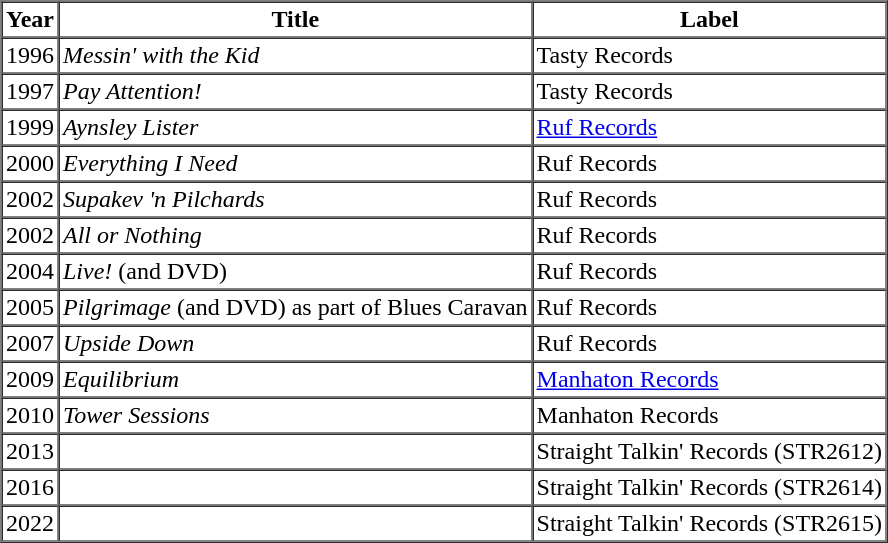<table border=1 cellpadding=2 cellspacing=0>
<tr>
<th>Year</th>
<th>Title</th>
<th>Label</th>
</tr>
<tr>
<td>1996</td>
<td><em>Messin' with the Kid</em></td>
<td>Tasty Records</td>
</tr>
<tr>
<td>1997</td>
<td><em>Pay Attention!</em></td>
<td>Tasty Records</td>
</tr>
<tr>
<td>1999</td>
<td><em>Aynsley Lister</em></td>
<td><a href='#'>Ruf Records</a></td>
</tr>
<tr>
<td>2000</td>
<td><em>Everything I Need</em></td>
<td>Ruf Records</td>
</tr>
<tr>
<td>2002</td>
<td><em>Supakev 'n Pilchards</em></td>
<td>Ruf Records</td>
</tr>
<tr>
<td>2002</td>
<td><em>All or Nothing</em></td>
<td>Ruf Records</td>
</tr>
<tr>
<td>2004</td>
<td><em>Live!</em> (and DVD)</td>
<td>Ruf Records</td>
</tr>
<tr>
<td>2005</td>
<td><em>Pilgrimage</em> (and DVD) as part of Blues Caravan</td>
<td>Ruf Records</td>
</tr>
<tr>
<td>2007</td>
<td><em>Upside Down</em></td>
<td>Ruf Records</td>
</tr>
<tr>
<td>2009</td>
<td><em>Equilibrium</em></td>
<td><a href='#'>Manhaton Records</a></td>
</tr>
<tr>
<td>2010</td>
<td><em>Tower Sessions</em></td>
<td>Manhaton Records</td>
</tr>
<tr>
<td>2013</td>
<td><em></em></td>
<td>Straight Talkin' Records (STR2612)</td>
</tr>
<tr>
<td>2016</td>
<td><em></em></td>
<td>Straight Talkin' Records (STR2614)</td>
</tr>
<tr>
<td>2022</td>
<td><em></em></td>
<td>Straight Talkin' Records (STR2615)</td>
</tr>
</table>
